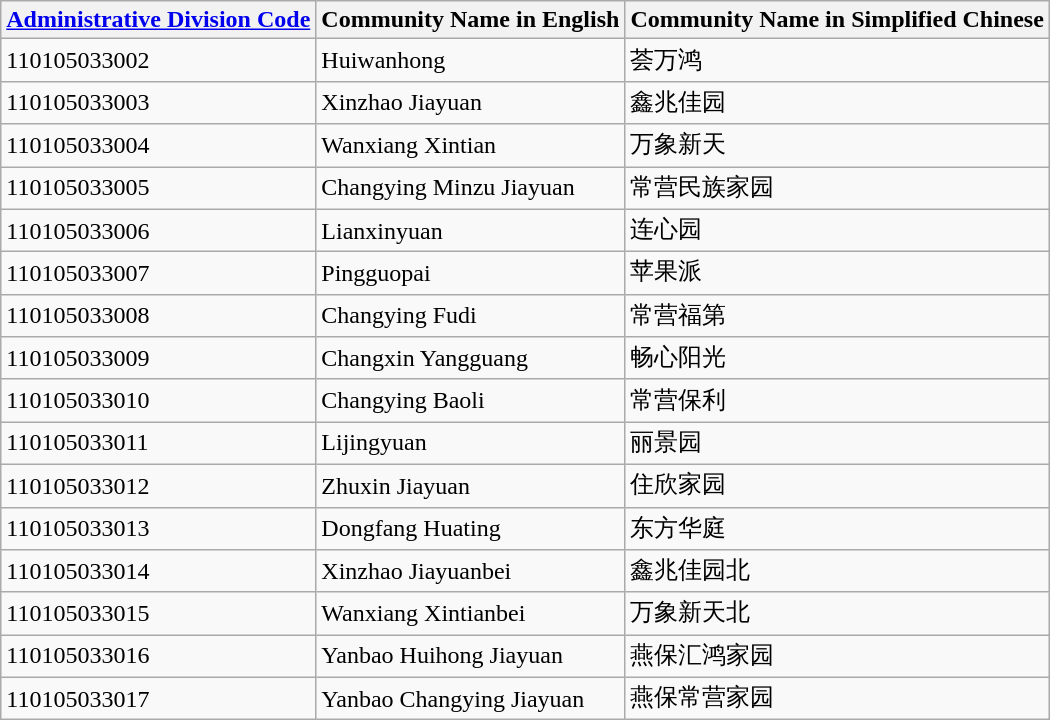<table class="wikitable sortable">
<tr>
<th><a href='#'>Administrative Division Code</a></th>
<th>Community Name in English</th>
<th>Community Name in Simplified Chinese</th>
</tr>
<tr>
<td>110105033002</td>
<td>Huiwanhong</td>
<td>荟万鸿</td>
</tr>
<tr>
<td>110105033003</td>
<td>Xinzhao Jiayuan</td>
<td>鑫兆佳园</td>
</tr>
<tr>
<td>110105033004</td>
<td>Wanxiang Xintian</td>
<td>万象新天</td>
</tr>
<tr>
<td>110105033005</td>
<td>Changying Minzu Jiayuan</td>
<td>常营民族家园</td>
</tr>
<tr>
<td>110105033006</td>
<td>Lianxinyuan</td>
<td>连心园</td>
</tr>
<tr>
<td>110105033007</td>
<td>Pingguopai</td>
<td>苹果派</td>
</tr>
<tr>
<td>110105033008</td>
<td>Changying Fudi</td>
<td>常营福第</td>
</tr>
<tr>
<td>110105033009</td>
<td>Changxin Yangguang</td>
<td>畅心阳光</td>
</tr>
<tr>
<td>110105033010</td>
<td>Changying Baoli</td>
<td>常营保利</td>
</tr>
<tr>
<td>110105033011</td>
<td>Lijingyuan</td>
<td>丽景园</td>
</tr>
<tr>
<td>110105033012</td>
<td>Zhuxin Jiayuan</td>
<td>住欣家园</td>
</tr>
<tr>
<td>110105033013</td>
<td>Dongfang Huating</td>
<td>东方华庭</td>
</tr>
<tr>
<td>110105033014</td>
<td>Xinzhao Jiayuanbei</td>
<td>鑫兆佳园北</td>
</tr>
<tr>
<td>110105033015</td>
<td>Wanxiang Xintianbei</td>
<td>万象新天北</td>
</tr>
<tr>
<td>110105033016</td>
<td>Yanbao Huihong Jiayuan</td>
<td>燕保汇鸿家园</td>
</tr>
<tr>
<td>110105033017</td>
<td>Yanbao Changying Jiayuan</td>
<td>燕保常营家园</td>
</tr>
</table>
